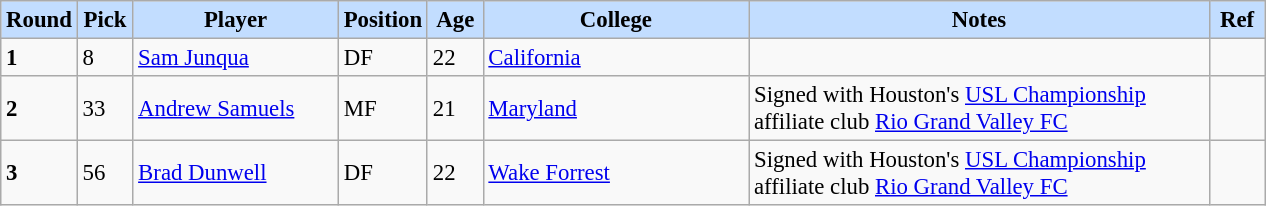<table class="wikitable" style="text-align:left; font-size:95%;">
<tr>
<th style="background:#c2ddff; width:30px;">Round</th>
<th style="background:#c2ddff; width:30px;">Pick</th>
<th style="background:#c2ddff; width:130px;">Player</th>
<th style="background:#c2ddff; width:50px;">Position</th>
<th style="background:#c2ddff; width:30px;">Age</th>
<th style="background:#c2ddff; width:170px;">College</th>
<th style="background:#c2ddff; width:300px;">Notes</th>
<th style="background:#c2ddff; width:30px;">Ref</th>
</tr>
<tr>
<td><strong>1</strong></td>
<td>8</td>
<td> <a href='#'>Sam Junqua</a></td>
<td>DF</td>
<td>22</td>
<td><a href='#'>California</a></td>
<td></td>
<td></td>
</tr>
<tr>
<td><strong>2</strong></td>
<td>33</td>
<td> <a href='#'>Andrew Samuels</a></td>
<td>MF</td>
<td>21</td>
<td><a href='#'>Maryland</a></td>
<td>Signed with Houston's <a href='#'>USL Championship</a> affiliate club <a href='#'>Rio Grand Valley FC</a></td>
<td></td>
</tr>
<tr>
<td><strong>3</strong></td>
<td>56</td>
<td> <a href='#'>Brad Dunwell</a></td>
<td>DF</td>
<td>22</td>
<td><a href='#'>Wake Forrest</a></td>
<td>Signed with Houston's <a href='#'>USL Championship</a> affiliate club <a href='#'>Rio Grand Valley FC</a></td>
<td></td>
</tr>
</table>
